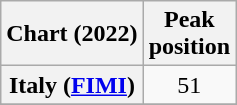<table class="wikitable sortable plainrowheaders" style="text-align:center;">
<tr>
<th>Chart (2022)</th>
<th>Peak<br>position</th>
</tr>
<tr>
<th scope="row">Italy (<a href='#'>FIMI</a>)</th>
<td>51</td>
</tr>
<tr>
</tr>
</table>
